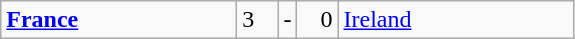<table class="wikitable">
<tr>
<td width=150> <strong><a href='#'>France</a></strong></td>
<td style="width:20px; text-align:left;">3</td>
<td>-</td>
<td style="width:20px; text-align:right;">0</td>
<td width=150> <a href='#'>Ireland</a></td>
</tr>
</table>
